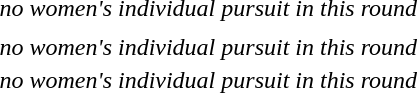<table>
<tr>
<td></td>
<td colspan=3><em>no women's individual pursuit in this round</em></td>
</tr>
<tr>
<td></td>
<td></td>
<td></td>
<td></td>
</tr>
<tr>
<td></td>
<td colspan=3><em>no women's individual pursuit in this round</em></td>
</tr>
<tr>
<td></td>
<td colspan=3><em>no women's individual pursuit in this round</em></td>
</tr>
</table>
